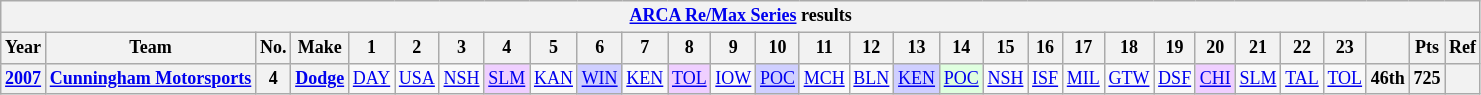<table class="wikitable" style="text-align:center; font-size:75%">
<tr>
<th colspan=30><a href='#'>ARCA Re/Max Series</a> results</th>
</tr>
<tr>
<th>Year</th>
<th>Team</th>
<th>No.</th>
<th>Make</th>
<th>1</th>
<th>2</th>
<th>3</th>
<th>4</th>
<th>5</th>
<th>6</th>
<th>7</th>
<th>8</th>
<th>9</th>
<th>10</th>
<th>11</th>
<th>12</th>
<th>13</th>
<th>14</th>
<th>15</th>
<th>16</th>
<th>17</th>
<th>18</th>
<th>19</th>
<th>20</th>
<th>21</th>
<th>22</th>
<th>23</th>
<th></th>
<th>Pts</th>
<th>Ref</th>
</tr>
<tr>
<th><a href='#'>2007</a></th>
<th><a href='#'>Cunningham Motorsports</a></th>
<th>4</th>
<th><a href='#'>Dodge</a></th>
<td><a href='#'>DAY</a></td>
<td><a href='#'>USA</a></td>
<td><a href='#'>NSH</a></td>
<td style="background:#EFCFFF;"><a href='#'>SLM</a><br></td>
<td><a href='#'>KAN</a></td>
<td style="background:#CFCFFF;"><a href='#'>WIN</a><br></td>
<td><a href='#'>KEN</a></td>
<td style="background:#EFCFFF;"><a href='#'>TOL</a><br></td>
<td><a href='#'>IOW</a></td>
<td style="background:#CFCFFF;"><a href='#'>POC</a><br></td>
<td><a href='#'>MCH</a></td>
<td><a href='#'>BLN</a></td>
<td style="background:#CFCFFF;"><a href='#'>KEN</a><br></td>
<td style="background:#DFFFDF;"><a href='#'>POC</a><br></td>
<td><a href='#'>NSH</a></td>
<td><a href='#'>ISF</a></td>
<td><a href='#'>MIL</a></td>
<td><a href='#'>GTW</a></td>
<td><a href='#'>DSF</a></td>
<td style="background:#EFCFFF;"><a href='#'>CHI</a><br></td>
<td><a href='#'>SLM</a></td>
<td><a href='#'>TAL</a></td>
<td><a href='#'>TOL</a></td>
<th>46th</th>
<th>725</th>
<th></th>
</tr>
</table>
